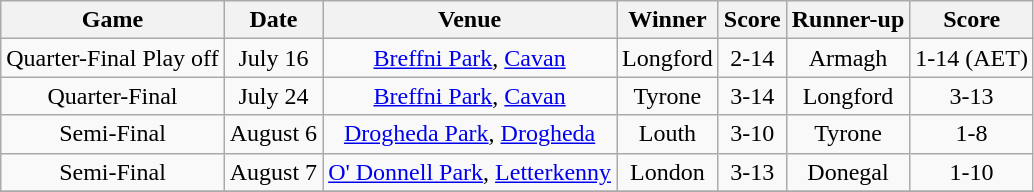<table class="wikitable">
<tr>
<th>Game</th>
<th>Date</th>
<th>Venue</th>
<th>Winner</th>
<th>Score</th>
<th>Runner-up</th>
<th>Score</th>
</tr>
<tr align="center">
<td>Quarter-Final Play off</td>
<td>July 16</td>
<td><a href='#'>Breffni Park</a>, <a href='#'>Cavan</a></td>
<td>Longford</td>
<td>2-14</td>
<td>Armagh</td>
<td>1-14 (AET)</td>
</tr>
<tr align="center">
<td>Quarter-Final</td>
<td>July 24</td>
<td><a href='#'>Breffni Park</a>, <a href='#'>Cavan</a></td>
<td>Tyrone</td>
<td>3-14</td>
<td>Longford</td>
<td>3-13</td>
</tr>
<tr align="center">
<td>Semi-Final</td>
<td>August 6</td>
<td><a href='#'>Drogheda Park</a>, <a href='#'>Drogheda</a></td>
<td>Louth</td>
<td>3-10</td>
<td>Tyrone</td>
<td>1-8</td>
</tr>
<tr align="center">
<td>Semi-Final</td>
<td>August 7</td>
<td><a href='#'>O' Donnell Park</a>, <a href='#'>Letterkenny</a></td>
<td>London</td>
<td>3-13</td>
<td>Donegal</td>
<td>1-10</td>
</tr>
<tr align="center">
</tr>
</table>
